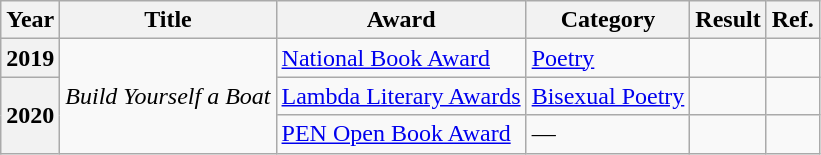<table class="wikitable sortable">
<tr>
<th>Year</th>
<th>Title</th>
<th>Award</th>
<th>Category</th>
<th>Result</th>
<th>Ref.</th>
</tr>
<tr>
<th>2019</th>
<td rowspan="3"><em>Build Yourself a Boat</em></td>
<td><a href='#'>National Book Award</a></td>
<td><a href='#'>Poetry</a></td>
<td></td>
<td></td>
</tr>
<tr>
<th rowspan="2">2020</th>
<td><a href='#'>Lambda Literary Awards</a></td>
<td><a href='#'>Bisexual Poetry</a></td>
<td></td>
<td></td>
</tr>
<tr>
<td><a href='#'>PEN Open Book Award</a></td>
<td>—</td>
<td></td>
<td></td>
</tr>
</table>
